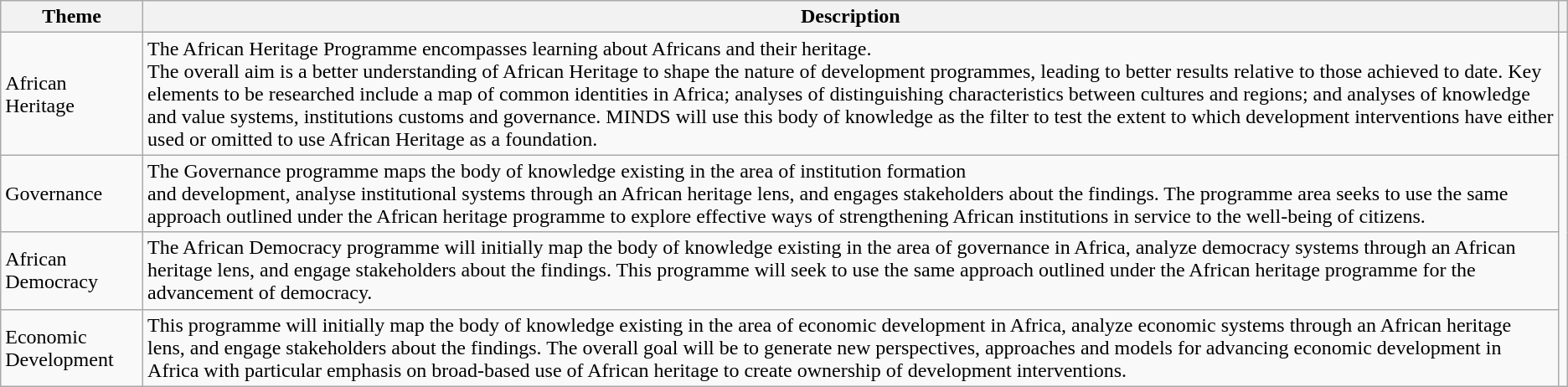<table class="wikitable">
<tr>
<th>Theme</th>
<th>Description</th>
<th></th>
</tr>
<tr>
<td>African Heritage</td>
<td>The African Heritage Programme encompasses learning about Africans and their heritage.<br>The overall aim is a better understanding of African Heritage to shape the nature of development
programmes, leading to better results relative to those achieved to date. Key elements to be
researched include a map of common identities in Africa; analyses of distinguishing characteristics
between cultures and regions; and analyses of knowledge and value systems, institutions customs
and governance. MINDS will use this body of knowledge as the filter to test the extent to which
development interventions have either used or omitted to use African Heritage as a foundation.</td>
</tr>
<tr>
<td>Governance</td>
<td>The Governance programme maps the body of knowledge existing in the area of institution formation<br>and development, analyse institutional systems through an African heritage lens, and engages stakeholders about the findings. The programme area seeks to use the same approach outlined under the African heritage programme to explore effective ways of strengthening African institutions in service to the well-being of citizens.</td>
</tr>
<tr>
<td>African Democracy</td>
<td>The African Democracy programme will initially map the body of knowledge existing in the area of governance in Africa, analyze democracy systems through an African heritage lens, and engage stakeholders about the findings. This programme will seek to use the same approach outlined under the African heritage programme for the advancement of democracy.</td>
</tr>
<tr>
<td>Economic Development</td>
<td>This programme will initially map the body of knowledge existing in the area of economic development in Africa, analyze economic systems through an African heritage lens, and engage stakeholders about the findings. The overall goal will be to generate new perspectives, approaches and models for advancing economic development in Africa with particular emphasis on broad-based use of African heritage to create ownership of development interventions.</td>
</tr>
</table>
